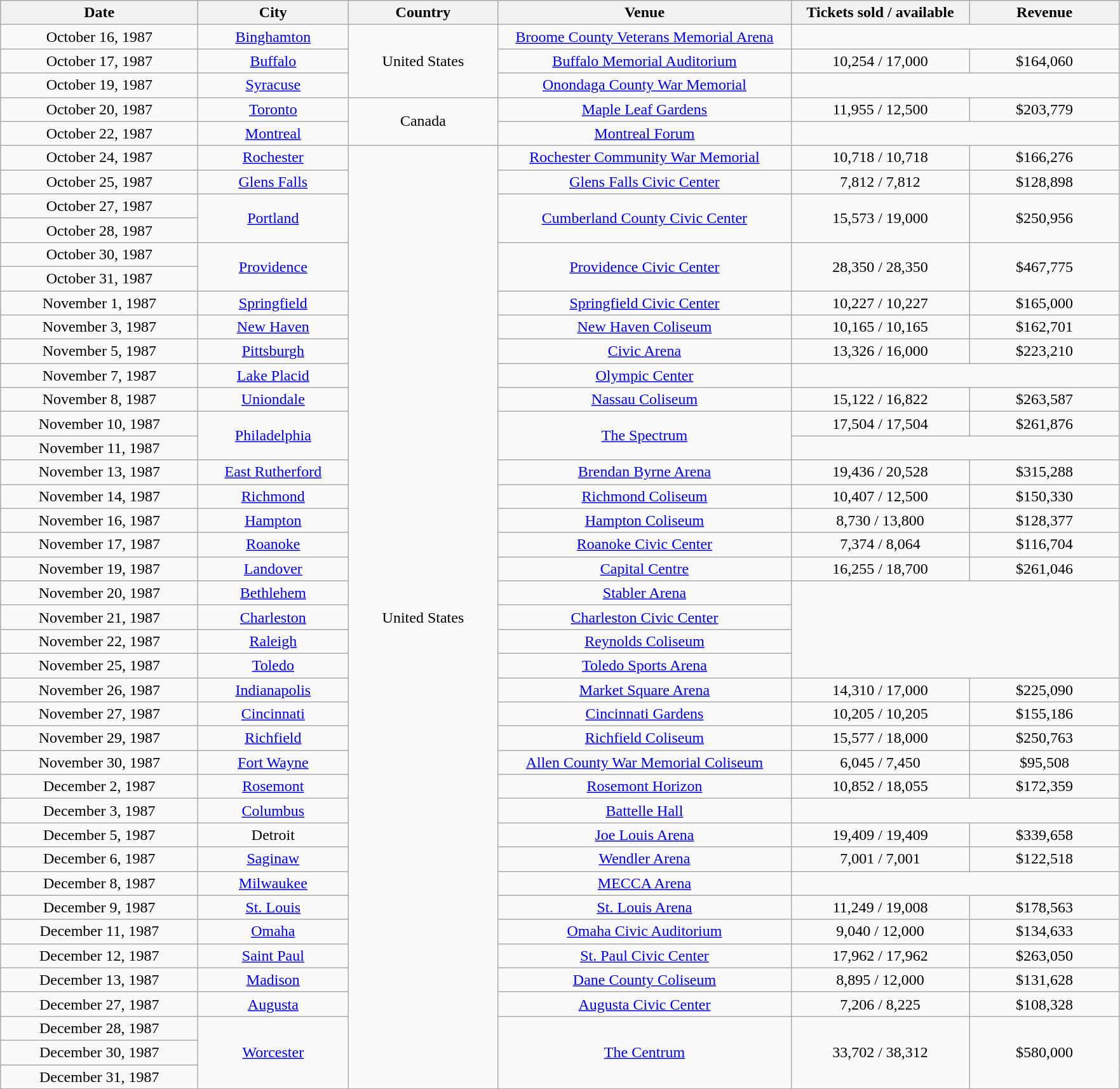<table class="wikitable" style="text-align:center;">
<tr>
<th width="200">Date</th>
<th width="150">City</th>
<th width="150">Country</th>
<th width="300">Venue</th>
<th width="180">Tickets sold / available</th>
<th width="150">Revenue</th>
</tr>
<tr>
<td>October 16, 1987</td>
<td><a href='#'>Binghamton</a></td>
<td rowspan="3">United States</td>
<td><a href='#'>Broome County Veterans Memorial Arena</a></td>
</tr>
<tr>
<td>October 17, 1987</td>
<td><a href='#'>Buffalo</a></td>
<td><a href='#'>Buffalo Memorial Auditorium</a></td>
<td>10,254 / 17,000</td>
<td>$164,060</td>
</tr>
<tr>
<td>October 19, 1987</td>
<td><a href='#'>Syracuse</a></td>
<td><a href='#'>Onondaga County War Memorial</a></td>
</tr>
<tr>
<td>October 20, 1987</td>
<td><a href='#'>Toronto</a></td>
<td rowspan="2">Canada</td>
<td><a href='#'>Maple Leaf Gardens</a></td>
<td>11,955 / 12,500</td>
<td>$203,779</td>
</tr>
<tr>
<td>October 22, 1987</td>
<td><a href='#'>Montreal</a></td>
<td><a href='#'>Montreal Forum</a></td>
</tr>
<tr>
<td>October 24, 1987</td>
<td><a href='#'>Rochester</a></td>
<td rowspan="39">United States</td>
<td><a href='#'>Rochester Community War Memorial</a></td>
<td>10,718 / 10,718</td>
<td>$166,276</td>
</tr>
<tr>
<td>October 25, 1987</td>
<td><a href='#'>Glens Falls</a></td>
<td><a href='#'>Glens Falls Civic Center</a></td>
<td>7,812 / 7,812</td>
<td>$128,898</td>
</tr>
<tr>
<td>October 27, 1987</td>
<td rowspan="2"><a href='#'>Portland</a></td>
<td rowspan="2"><a href='#'>Cumberland County Civic Center</a></td>
<td rowspan="2">15,573 / 19,000</td>
<td rowspan="2">$250,956</td>
</tr>
<tr>
<td>October 28, 1987</td>
</tr>
<tr>
<td>October 30, 1987</td>
<td rowspan="2"><a href='#'>Providence</a></td>
<td rowspan="2"><a href='#'>Providence Civic Center</a></td>
<td rowspan="2">28,350 / 28,350</td>
<td rowspan="2">$467,775</td>
</tr>
<tr>
<td>October 31, 1987</td>
</tr>
<tr>
<td>November 1, 1987</td>
<td><a href='#'>Springfield</a></td>
<td><a href='#'>Springfield Civic Center</a></td>
<td>10,227 / 10,227</td>
<td>$165,000</td>
</tr>
<tr>
<td>November 3, 1987</td>
<td><a href='#'>New Haven</a></td>
<td><a href='#'>New Haven Coliseum</a></td>
<td>10,165 / 10,165</td>
<td>$162,701</td>
</tr>
<tr>
<td>November 5, 1987</td>
<td><a href='#'>Pittsburgh</a></td>
<td><a href='#'>Civic Arena</a></td>
<td>13,326 / 16,000</td>
<td>$223,210</td>
</tr>
<tr>
<td>November 7, 1987</td>
<td><a href='#'>Lake Placid</a></td>
<td><a href='#'>Olympic Center</a></td>
</tr>
<tr>
<td>November 8, 1987</td>
<td><a href='#'>Uniondale</a></td>
<td><a href='#'>Nassau Coliseum</a></td>
<td>15,122 / 16,822</td>
<td>$263,587</td>
</tr>
<tr>
<td>November 10, 1987</td>
<td rowspan="2"><a href='#'>Philadelphia</a></td>
<td rowspan="2"><a href='#'>The Spectrum</a></td>
<td>17,504 / 17,504</td>
<td>$261,876</td>
</tr>
<tr>
<td>November 11, 1987</td>
</tr>
<tr>
<td>November 13, 1987</td>
<td><a href='#'>East Rutherford</a></td>
<td><a href='#'>Brendan Byrne Arena</a></td>
<td>19,436 / 20,528</td>
<td>$315,288</td>
</tr>
<tr>
<td>November 14, 1987</td>
<td><a href='#'>Richmond</a></td>
<td><a href='#'>Richmond Coliseum</a></td>
<td>10,407 / 12,500</td>
<td>$150,330</td>
</tr>
<tr>
<td>November 16, 1987</td>
<td><a href='#'>Hampton</a></td>
<td><a href='#'>Hampton Coliseum</a></td>
<td>8,730 / 13,800</td>
<td>$128,377</td>
</tr>
<tr>
<td>November 17, 1987</td>
<td><a href='#'>Roanoke</a></td>
<td><a href='#'>Roanoke Civic Center</a></td>
<td>7,374 / 8,064</td>
<td>$116,704</td>
</tr>
<tr>
<td>November 19, 1987</td>
<td><a href='#'>Landover</a></td>
<td><a href='#'>Capital Centre</a></td>
<td>16,255 / 18,700</td>
<td>$261,046</td>
</tr>
<tr>
<td>November 20, 1987</td>
<td><a href='#'>Bethlehem</a></td>
<td><a href='#'>Stabler Arena</a></td>
</tr>
<tr>
<td>November 21, 1987</td>
<td><a href='#'>Charleston</a></td>
<td><a href='#'>Charleston Civic Center</a></td>
</tr>
<tr>
<td>November 22, 1987</td>
<td><a href='#'>Raleigh</a></td>
<td><a href='#'>Reynolds Coliseum</a></td>
</tr>
<tr>
<td>November 25, 1987</td>
<td><a href='#'>Toledo</a></td>
<td><a href='#'>Toledo Sports Arena</a></td>
</tr>
<tr>
<td>November 26, 1987</td>
<td><a href='#'>Indianapolis</a></td>
<td><a href='#'>Market Square Arena</a></td>
<td>14,310 / 17,000</td>
<td>$225,090</td>
</tr>
<tr>
<td>November 27, 1987</td>
<td><a href='#'>Cincinnati</a></td>
<td><a href='#'>Cincinnati Gardens</a></td>
<td>10,205 / 10,205</td>
<td>$155,186</td>
</tr>
<tr>
<td>November 29, 1987</td>
<td><a href='#'>Richfield</a></td>
<td><a href='#'>Richfield Coliseum</a></td>
<td>15,577 / 18,000</td>
<td>$250,763</td>
</tr>
<tr>
<td>November 30, 1987</td>
<td><a href='#'>Fort Wayne</a></td>
<td><a href='#'>Allen County War Memorial Coliseum</a></td>
<td>6,045 / 7,450</td>
<td>$95,508</td>
</tr>
<tr>
<td>December 2, 1987</td>
<td><a href='#'>Rosemont</a></td>
<td><a href='#'>Rosemont Horizon</a></td>
<td>10,852 / 18,055</td>
<td>$172,359</td>
</tr>
<tr>
<td>December 3, 1987</td>
<td><a href='#'>Columbus</a></td>
<td><a href='#'>Battelle Hall</a></td>
</tr>
<tr>
<td>December 5, 1987</td>
<td>Detroit</td>
<td><a href='#'>Joe Louis Arena</a></td>
<td>19,409 / 19,409</td>
<td>$339,658</td>
</tr>
<tr>
<td>December 6, 1987</td>
<td><a href='#'>Saginaw</a></td>
<td><a href='#'>Wendler Arena</a></td>
<td>7,001 / 7,001</td>
<td>$122,518</td>
</tr>
<tr>
<td>December 8, 1987</td>
<td><a href='#'>Milwaukee</a></td>
<td><a href='#'>MECCA Arena</a></td>
</tr>
<tr>
<td>December 9, 1987</td>
<td><a href='#'>St. Louis</a></td>
<td><a href='#'>St. Louis Arena</a></td>
<td>11,249 / 19,008</td>
<td>$178,563</td>
</tr>
<tr>
<td>December 11, 1987</td>
<td><a href='#'>Omaha</a></td>
<td><a href='#'>Omaha Civic Auditorium</a></td>
<td>9,040 / 12,000</td>
<td>$134,633</td>
</tr>
<tr>
<td>December 12, 1987</td>
<td><a href='#'>Saint Paul</a></td>
<td><a href='#'>St. Paul Civic Center</a></td>
<td>17,962 / 17,962</td>
<td>$263,050</td>
</tr>
<tr>
<td>December 13, 1987</td>
<td><a href='#'>Madison</a></td>
<td><a href='#'>Dane County Coliseum</a></td>
<td>8,895 / 12,000</td>
<td>$131,628</td>
</tr>
<tr>
<td>December 27, 1987</td>
<td><a href='#'>Augusta</a></td>
<td><a href='#'>Augusta Civic Center</a></td>
<td>7,206 / 8,225</td>
<td>$108,328</td>
</tr>
<tr>
<td>December 28, 1987</td>
<td rowspan="3"><a href='#'>Worcester</a></td>
<td rowspan="3"><a href='#'>The Centrum</a></td>
<td rowspan="3">33,702 / 38,312</td>
<td rowspan="3">$580,000</td>
</tr>
<tr>
<td>December 30, 1987</td>
</tr>
<tr>
<td>December 31, 1987</td>
</tr>
</table>
